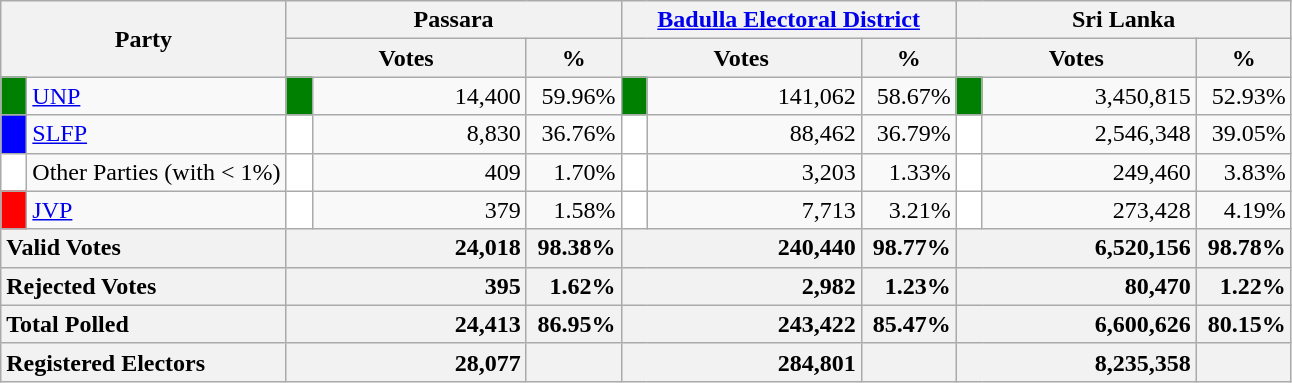<table class="wikitable">
<tr>
<th colspan="2" width="144px"rowspan="2">Party</th>
<th colspan="3" width="216px">Passara</th>
<th colspan="3" width="216px"><a href='#'>Badulla Electoral District</a></th>
<th colspan="3" width="216px">Sri Lanka</th>
</tr>
<tr>
<th colspan="2" width="144px">Votes</th>
<th>%</th>
<th colspan="2" width="144px">Votes</th>
<th>%</th>
<th colspan="2" width="144px">Votes</th>
<th>%</th>
</tr>
<tr>
<td style="background-color:green;" width="10px"></td>
<td style="text-align:left;"><a href='#'>UNP</a></td>
<td style="background-color:green;" width="10px"></td>
<td style="text-align:right;">14,400</td>
<td style="text-align:right;">59.96%</td>
<td style="background-color:green;" width="10px"></td>
<td style="text-align:right;">141,062</td>
<td style="text-align:right;">58.67%</td>
<td style="background-color:green;" width="10px"></td>
<td style="text-align:right;">3,450,815</td>
<td style="text-align:right;">52.93%</td>
</tr>
<tr>
<td style="background-color:blue;" width="10px"></td>
<td style="text-align:left;"><a href='#'>SLFP</a></td>
<td style="background-color:white;" width="10px"></td>
<td style="text-align:right;">8,830</td>
<td style="text-align:right;">36.76%</td>
<td style="background-color:white;" width="10px"></td>
<td style="text-align:right;">88,462</td>
<td style="text-align:right;">36.79%</td>
<td style="background-color:white;" width="10px"></td>
<td style="text-align:right;">2,546,348</td>
<td style="text-align:right;">39.05%</td>
</tr>
<tr>
<td style="background-color:white;" width="10px"></td>
<td style="text-align:left;">Other Parties (with < 1%)</td>
<td style="background-color:white;" width="10px"></td>
<td style="text-align:right;">409</td>
<td style="text-align:right;">1.70%</td>
<td style="background-color:white;" width="10px"></td>
<td style="text-align:right;">3,203</td>
<td style="text-align:right;">1.33%</td>
<td style="background-color:white;" width="10px"></td>
<td style="text-align:right;">249,460</td>
<td style="text-align:right;">3.83%</td>
</tr>
<tr>
<td style="background-color:red;" width="10px"></td>
<td style="text-align:left;"><a href='#'>JVP</a></td>
<td style="background-color:white;" width="10px"></td>
<td style="text-align:right;">379</td>
<td style="text-align:right;">1.58%</td>
<td style="background-color:white;" width="10px"></td>
<td style="text-align:right;">7,713</td>
<td style="text-align:right;">3.21%</td>
<td style="background-color:white;" width="10px"></td>
<td style="text-align:right;">273,428</td>
<td style="text-align:right;">4.19%</td>
</tr>
<tr>
<th colspan="2" width="144px"style="text-align:left;">Valid Votes</th>
<th style="text-align:right;"colspan="2" width="144px">24,018</th>
<th style="text-align:right;">98.38%</th>
<th style="text-align:right;"colspan="2" width="144px">240,440</th>
<th style="text-align:right;">98.77%</th>
<th style="text-align:right;"colspan="2" width="144px">6,520,156</th>
<th style="text-align:right;">98.78%</th>
</tr>
<tr>
<th colspan="2" width="144px"style="text-align:left;">Rejected Votes</th>
<th style="text-align:right;"colspan="2" width="144px">395</th>
<th style="text-align:right;">1.62%</th>
<th style="text-align:right;"colspan="2" width="144px">2,982</th>
<th style="text-align:right;">1.23%</th>
<th style="text-align:right;"colspan="2" width="144px">80,470</th>
<th style="text-align:right;">1.22%</th>
</tr>
<tr>
<th colspan="2" width="144px"style="text-align:left;">Total Polled</th>
<th style="text-align:right;"colspan="2" width="144px">24,413</th>
<th style="text-align:right;">86.95%</th>
<th style="text-align:right;"colspan="2" width="144px">243,422</th>
<th style="text-align:right;">85.47%</th>
<th style="text-align:right;"colspan="2" width="144px">6,600,626</th>
<th style="text-align:right;">80.15%</th>
</tr>
<tr>
<th colspan="2" width="144px"style="text-align:left;">Registered Electors</th>
<th style="text-align:right;"colspan="2" width="144px">28,077</th>
<th></th>
<th style="text-align:right;"colspan="2" width="144px">284,801</th>
<th></th>
<th style="text-align:right;"colspan="2" width="144px">8,235,358</th>
<th></th>
</tr>
</table>
